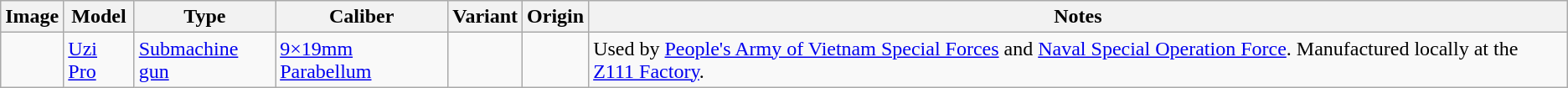<table class="wikitable">
<tr>
<th>Image</th>
<th>Model</th>
<th>Type</th>
<th>Caliber</th>
<th>Variant</th>
<th>Origin</th>
<th>Notes</th>
</tr>
<tr>
<td></td>
<td><a href='#'>Uzi Pro</a></td>
<td><a href='#'>Submachine gun</a></td>
<td><a href='#'>9×19mm Parabellum</a></td>
<td></td>
<td><br></td>
<td>Used by <a href='#'>People's Army of Vietnam Special Forces</a> and <a href='#'>Naval Special Operation Force</a>. Manufactured locally at the <a href='#'>Z111 Factory</a>.</td>
</tr>
</table>
